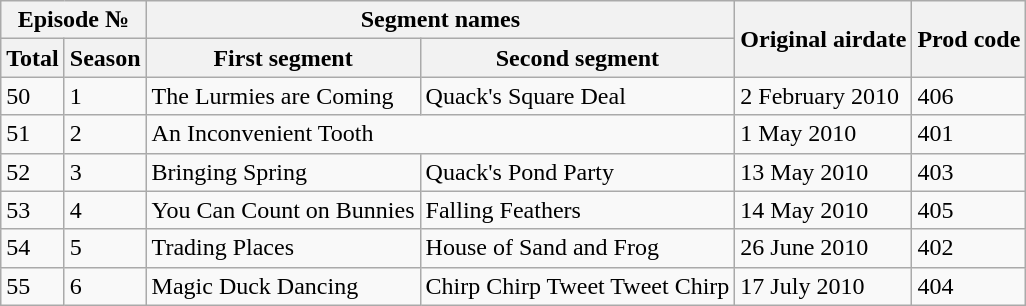<table class="wikitable">
<tr>
<th colspan="2">Episode №</th>
<th colspan="2">Segment names</th>
<th rowspan="2">Original airdate</th>
<th rowspan="2">Prod code</th>
</tr>
<tr>
<th>Total</th>
<th>Season</th>
<th>First segment</th>
<th>Second segment</th>
</tr>
<tr>
<td>50</td>
<td>1</td>
<td>The Lurmies are Coming</td>
<td>Quack's Square Deal</td>
<td>2 February 2010</td>
<td>406</td>
</tr>
<tr>
<td>51</td>
<td>2</td>
<td colspan="2">An Inconvenient Tooth</td>
<td>1 May 2010</td>
<td>401</td>
</tr>
<tr>
<td>52</td>
<td>3</td>
<td>Bringing Spring</td>
<td>Quack's Pond Party</td>
<td>13 May 2010</td>
<td>403</td>
</tr>
<tr>
<td>53</td>
<td>4</td>
<td>You Can Count on Bunnies</td>
<td>Falling Feathers</td>
<td>14 May 2010</td>
<td>405</td>
</tr>
<tr>
<td>54</td>
<td>5</td>
<td>Trading Places</td>
<td>House of Sand and Frog</td>
<td>26 June 2010</td>
<td>402</td>
</tr>
<tr>
<td>55</td>
<td>6</td>
<td>Magic Duck Dancing</td>
<td>Chirp Chirp Tweet Tweet Chirp</td>
<td>17 July 2010</td>
<td>404</td>
</tr>
</table>
